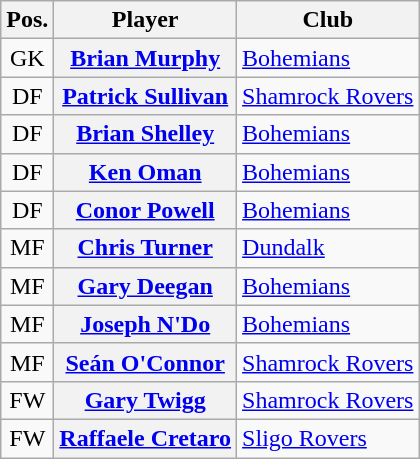<table class="wikitable plainrowheaders" style="text-align: left">
<tr>
<th scope=col>Pos.</th>
<th scope=col>Player</th>
<th scope=col>Club</th>
</tr>
<tr>
<td style=text-align:center>GK</td>
<th scope=row><a href='#'>Brian Murphy</a> </th>
<td><a href='#'>Bohemians</a></td>
</tr>
<tr>
<td style=text-align:center>DF</td>
<th scope=row><a href='#'>Patrick Sullivan</a> </th>
<td><a href='#'>Shamrock Rovers</a></td>
</tr>
<tr>
<td style=text-align:center>DF</td>
<th scope=row><a href='#'>Brian Shelley</a> </th>
<td><a href='#'>Bohemians</a></td>
</tr>
<tr>
<td style=text-align:center>DF</td>
<th scope=row><a href='#'>Ken Oman</a> </th>
<td><a href='#'>Bohemians</a></td>
</tr>
<tr>
<td style=text-align:center>DF</td>
<th scope=row><a href='#'>Conor Powell</a> </th>
<td><a href='#'>Bohemians</a></td>
</tr>
<tr>
<td style=text-align:center>MF</td>
<th scope=row><a href='#'>Chris Turner</a> </th>
<td><a href='#'>Dundalk</a></td>
</tr>
<tr>
<td style=text-align:center>MF</td>
<th scope=row><a href='#'>Gary Deegan</a> </th>
<td><a href='#'>Bohemians</a></td>
</tr>
<tr>
<td style=text-align:center>MF</td>
<th scope=row><a href='#'>Joseph N'Do</a> </th>
<td><a href='#'>Bohemians</a></td>
</tr>
<tr>
<td style=text-align:center>MF</td>
<th scope=row><a href='#'>Seán O'Connor</a> </th>
<td><a href='#'>Shamrock Rovers</a></td>
</tr>
<tr>
<td style=text-align:center>FW</td>
<th scope=row><a href='#'>Gary Twigg</a> </th>
<td><a href='#'>Shamrock Rovers</a></td>
</tr>
<tr>
<td style=text-align:center>FW</td>
<th scope=row><a href='#'>Raffaele Cretaro</a> </th>
<td><a href='#'>Sligo Rovers</a></td>
</tr>
</table>
